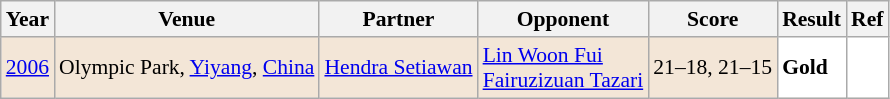<table class="sortable wikitable" style="font-size: 90%">
<tr>
<th>Year</th>
<th>Venue</th>
<th>Partner</th>
<th>Opponent</th>
<th>Score</th>
<th>Result</th>
<th>Ref</th>
</tr>
<tr style="background:#F3E6D7">
<td align="center"><a href='#'>2006</a></td>
<td align="left">Olympic Park, <a href='#'>Yiyang</a>, <a href='#'>China</a></td>
<td align="left"> <a href='#'>Hendra Setiawan</a></td>
<td align="left"> <a href='#'>Lin Woon Fui</a> <br>  <a href='#'>Fairuzizuan Tazari</a></td>
<td align="left">21–18, 21–15</td>
<td style="text-align:left; background:white"> <strong>Gold</strong></td>
<td style="text-align:center; background:white"></td>
</tr>
</table>
